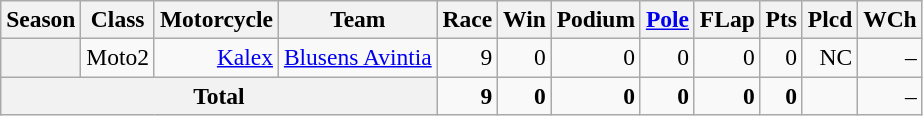<table class="wikitable" style="font-size:98%; text-align:right;">
<tr>
<th>Season</th>
<th>Class</th>
<th>Motorcycle</th>
<th>Team</th>
<th>Race</th>
<th>Win</th>
<th>Podium</th>
<th><a href='#'>Pole</a></th>
<th>FLap</th>
<th>Pts</th>
<th>Plcd</th>
<th>WCh</th>
</tr>
<tr>
<th></th>
<td>Moto2</td>
<td><a href='#'>Kalex</a></td>
<td><a href='#'>Blusens Avintia</a></td>
<td>9</td>
<td>0</td>
<td>0</td>
<td>0</td>
<td>0</td>
<td>0</td>
<td>NC</td>
<td> –</td>
</tr>
<tr>
<th colspan=4>Total</th>
<td><strong>9</strong></td>
<td><strong>0</strong></td>
<td><strong>0</strong></td>
<td><strong>0</strong></td>
<td><strong>0</strong></td>
<td><strong>0</strong></td>
<td></td>
<td> –</td>
</tr>
</table>
